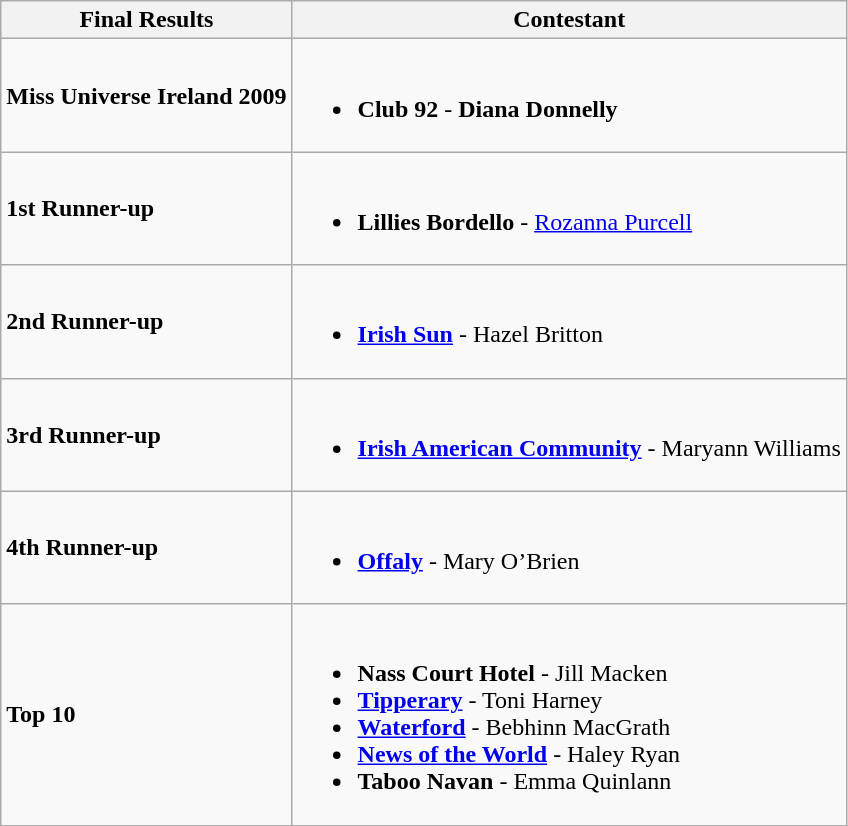<table class="wikitable" border="1">
<tr>
<th>Final Results</th>
<th>Contestant</th>
</tr>
<tr>
<td><strong>Miss Universe Ireland 2009</strong></td>
<td><br><ul><li><strong>Club 92</strong> - <strong>Diana Donnelly</strong></li></ul></td>
</tr>
<tr>
<td><strong>1st Runner-up</strong></td>
<td><br><ul><li><strong>Lillies Bordello</strong> - <a href='#'>Rozanna Purcell</a></li></ul></td>
</tr>
<tr>
<td><strong>2nd Runner-up</strong></td>
<td><br><ul><li><strong><a href='#'>Irish Sun</a></strong> - Hazel Britton</li></ul></td>
</tr>
<tr>
<td><strong>3rd Runner-up</strong></td>
<td><br><ul><li><strong><a href='#'>Irish American Community</a></strong> - Maryann Williams</li></ul></td>
</tr>
<tr>
<td><strong>4th Runner-up</strong></td>
<td><br><ul><li><strong><a href='#'>Offaly</a></strong> - Mary O’Brien</li></ul></td>
</tr>
<tr>
<td><strong>Top 10</strong></td>
<td><br><ul><li><strong>Nass Court Hotel</strong> - Jill Macken</li><li><strong><a href='#'>Tipperary</a></strong> - Toni Harney</li><li><strong><a href='#'>Waterford</a></strong> - Bebhinn MacGrath</li><li><strong><a href='#'>News of the World</a></strong> - Haley Ryan</li><li><strong>Taboo Navan</strong> - Emma Quinlann</li></ul></td>
</tr>
</table>
